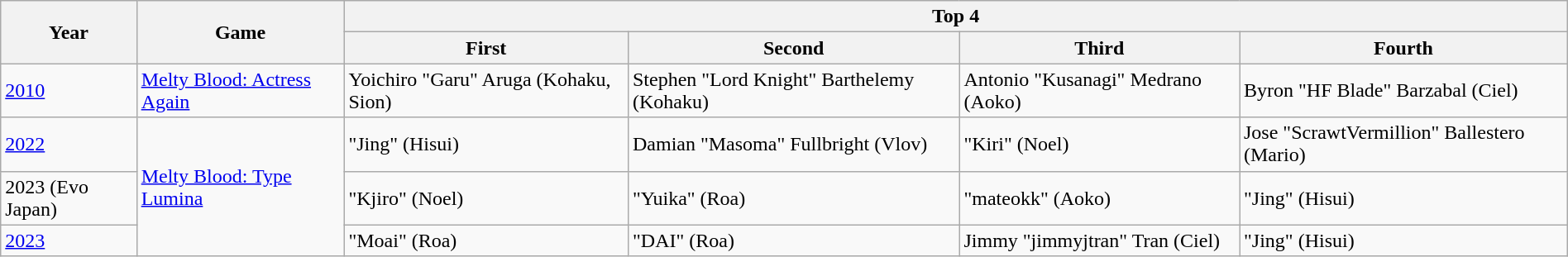<table class="wikitable sortable" width=100%>
<tr>
<th rowspan=2>Year</th>
<th rowspan=2>Game</th>
<th colspan=4>Top 4</th>
</tr>
<tr>
<th>First</th>
<th>Second</th>
<th>Third</th>
<th>Fourth</th>
</tr>
<tr>
<td><a href='#'>2010</a></td>
<td><a href='#'>Melty Blood: Actress Again</a></td>
<td> Yoichiro "Garu" Aruga (Kohaku, Sion)</td>
<td> Stephen "Lord Knight" Barthelemy (Kohaku)</td>
<td> Antonio "Kusanagi" Medrano (Aoko)</td>
<td> Byron "HF Blade" Barzabal (Ciel)</td>
</tr>
<tr>
<td><a href='#'>2022</a></td>
<td rowspan="3"><a href='#'>Melty Blood: Type Lumina</a></td>
<td> "Jing" (Hisui)</td>
<td> Damian "Masoma" Fullbright (Vlov)</td>
<td> "Kiri" (Noel)</td>
<td> Jose "ScrawtVermillion" Ballestero (Mario)</td>
</tr>
<tr>
<td>2023 (Evo Japan)</td>
<td> "Kjiro" (Noel)</td>
<td> "Yuika" (Roa)</td>
<td> "mateokk" (Aoko)</td>
<td> "Jing" (Hisui)</td>
</tr>
<tr>
<td><a href='#'>2023</a></td>
<td> "Moai" (Roa)</td>
<td> "DAI" (Roa)</td>
<td> Jimmy "jimmyjtran" Tran (Ciel)</td>
<td> "Jing" (Hisui)</td>
</tr>
</table>
